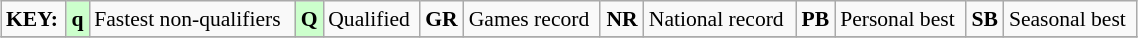<table class="wikitable" style="margin:0.5em auto; font-size:90%;position:relative;" width=60%>
<tr>
<td><strong>KEY:</strong></td>
<td bgcolor=ccffcc align=center><strong>q</strong></td>
<td>Fastest non-qualifiers</td>
<td bgcolor=ccffcc align=center><strong>Q</strong></td>
<td>Qualified</td>
<td align=center><strong>GR</strong></td>
<td>Games record</td>
<td align=center><strong>NR</strong></td>
<td>National record</td>
<td align=center><strong>PB</strong></td>
<td>Personal best</td>
<td align=center><strong>SB</strong></td>
<td>Seasonal best</td>
</tr>
<tr>
</tr>
</table>
